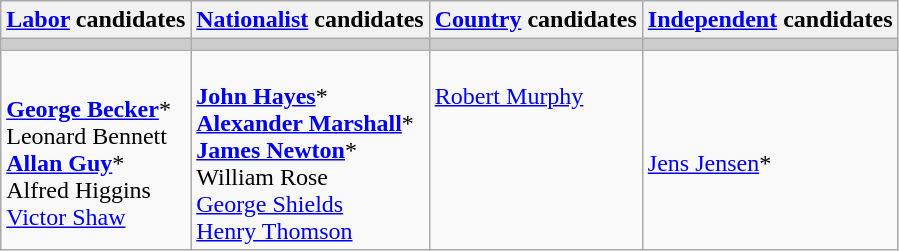<table class="wikitable">
<tr>
<th><a href='#'>Labor</a> candidates</th>
<th><a href='#'>Nationalist</a> candidates</th>
<th><a href='#'>Country</a> candidates</th>
<th><a href='#'>Independent</a> candidates</th>
</tr>
<tr bgcolor="#cccccc">
<td></td>
<td></td>
<td></td>
<td></td>
</tr>
<tr>
<td><br><strong><a href='#'>George Becker</a></strong>*<br>
Leonard Bennett<br>
<strong><a href='#'>Allan Guy</a></strong>*<br>
Alfred Higgins<br>
<a href='#'>Victor Shaw</a></td>
<td><br><strong><a href='#'>John Hayes</a></strong>*<br>
<strong><a href='#'>Alexander Marshall</a></strong>*<br>
<strong><a href='#'>James Newton</a></strong>*<br>
William Rose<br>
<a href='#'>George Shields</a><br>
<a href='#'>Henry Thomson</a></td>
<td valign=top><br><a href='#'>Robert Murphy</a></td>
<td><br><a href='#'>Jens Jensen</a>*</td>
</tr>
</table>
